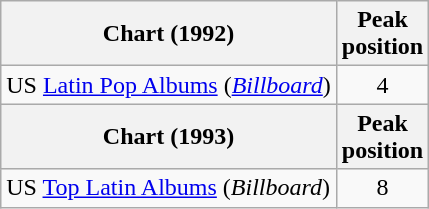<table class="wikitable">
<tr>
<th align="left">Chart (1992)</th>
<th align="left">Peak<br>position</th>
</tr>
<tr>
<td style="text-align: left;">US <a href='#'>Latin Pop Albums</a> (<em><a href='#'>Billboard</a></em>)</td>
<td style="text-align:center;">4</td>
</tr>
<tr>
<th>Chart (1993)</th>
<th>Peak<br>position</th>
</tr>
<tr>
<td style="text-align: left;">US <a href='#'>Top Latin Albums</a> (<em>Billboard</em>)</td>
<td style="text-align:center;">8</td>
</tr>
</table>
